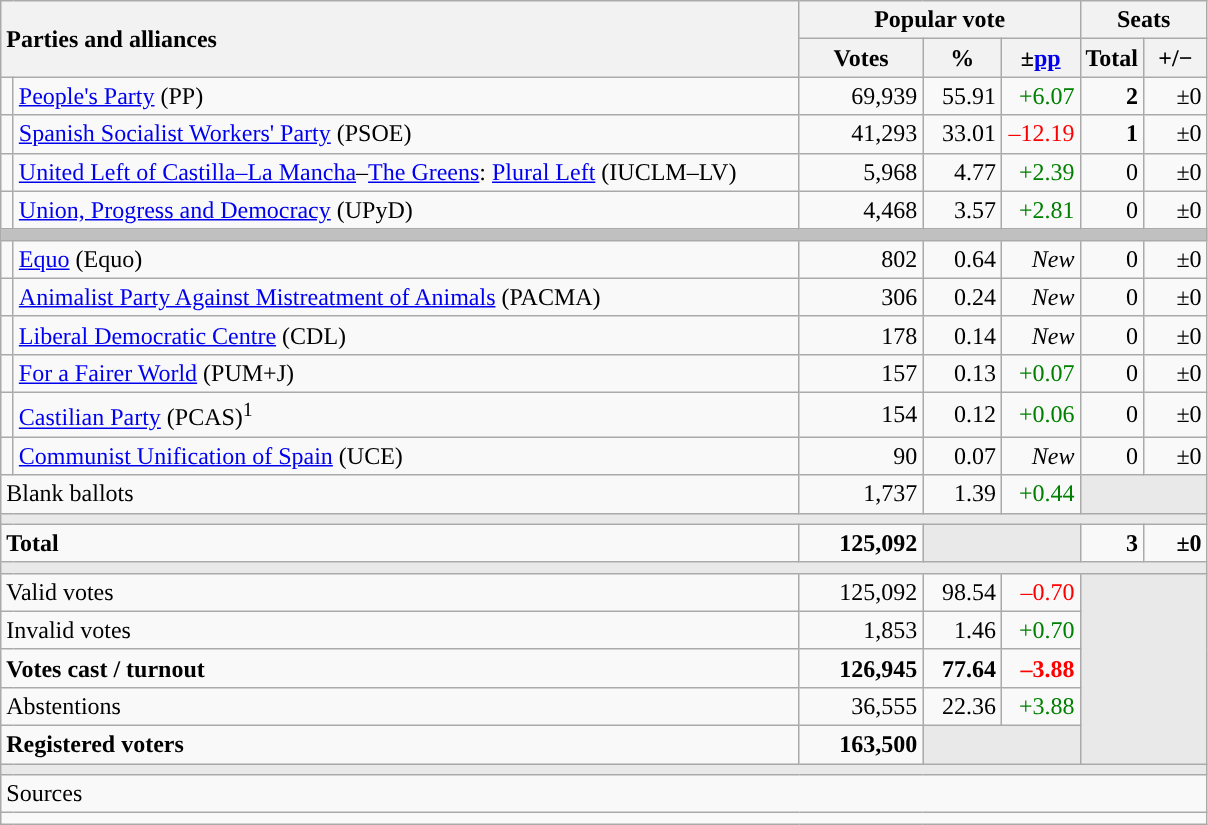<table class="wikitable" style="text-align:right;">
<tr>
<th style="text-align:left;" rowspan="2" colspan="2" width="525">Parties and alliances</th>
<th colspan="3">Popular vote</th>
<th colspan="2">Seats</th>
</tr>
<tr>
<th width="75">Votes</th>
<th width="45">%</th>
<th width="45">±<a href='#'>pp</a></th>
<th width="35">Total</th>
<th width="35">+/−</th>
</tr>
<tr>
<td width="1" style="color:inherit;background:"></td>
<td align="left"><a href='#'>People's Party</a> (PP)</td>
<td>69,939</td>
<td>55.91</td>
<td style="color:green;">+6.07</td>
<td><strong>2</strong></td>
<td>±0</td>
</tr>
<tr>
<td style="color:inherit;background:"></td>
<td align="left"><a href='#'>Spanish Socialist Workers' Party</a> (PSOE)</td>
<td>41,293</td>
<td>33.01</td>
<td style="color:red;">–12.19</td>
<td><strong>1</strong></td>
<td>±0</td>
</tr>
<tr>
<td style="color:inherit;background:"></td>
<td align="left"><a href='#'>United Left of Castilla–La Mancha</a>–<a href='#'>The Greens</a>: <a href='#'>Plural Left</a> (IUCLM–LV)</td>
<td>5,968</td>
<td>4.77</td>
<td style="color:green;">+2.39</td>
<td>0</td>
<td>±0</td>
</tr>
<tr>
<td style="color:inherit;background:"></td>
<td align="left"><a href='#'>Union, Progress and Democracy</a> (UPyD)</td>
<td>4,468</td>
<td>3.57</td>
<td style="color:green;">+2.81</td>
<td>0</td>
<td>±0</td>
</tr>
<tr>
<td colspan="7" bgcolor="#C0C0C0"></td>
</tr>
<tr>
<td style="color:inherit;background:"></td>
<td align="left"><a href='#'>Equo</a> (Equo)</td>
<td>802</td>
<td>0.64</td>
<td><em>New</em></td>
<td>0</td>
<td>±0</td>
</tr>
<tr>
<td style="color:inherit;background:"></td>
<td align="left"><a href='#'>Animalist Party Against Mistreatment of Animals</a> (PACMA)</td>
<td>306</td>
<td>0.24</td>
<td><em>New</em></td>
<td>0</td>
<td>±0</td>
</tr>
<tr>
<td style="color:inherit;background:"></td>
<td align="left"><a href='#'>Liberal Democratic Centre</a> (CDL)</td>
<td>178</td>
<td>0.14</td>
<td><em>New</em></td>
<td>0</td>
<td>±0</td>
</tr>
<tr>
<td style="color:inherit;background:"></td>
<td align="left"><a href='#'>For a Fairer World</a> (PUM+J)</td>
<td>157</td>
<td>0.13</td>
<td style="color:green;">+0.07</td>
<td>0</td>
<td>±0</td>
</tr>
<tr>
<td style="color:inherit;background:"></td>
<td align="left"><a href='#'>Castilian Party</a> (PCAS)<sup>1</sup></td>
<td>154</td>
<td>0.12</td>
<td style="color:green;">+0.06</td>
<td>0</td>
<td>±0</td>
</tr>
<tr>
<td style="color:inherit;background:"></td>
<td align="left"><a href='#'>Communist Unification of Spain</a> (UCE)</td>
<td>90</td>
<td>0.07</td>
<td><em>New</em></td>
<td>0</td>
<td>±0</td>
</tr>
<tr>
<td align="left" colspan="2">Blank ballots</td>
<td>1,737</td>
<td>1.39</td>
<td style="color:green;">+0.44</td>
<td bgcolor="#E9E9E9" colspan="2"></td>
</tr>
<tr>
<td colspan="7" bgcolor="#E9E9E9"></td>
</tr>
<tr style="font-weight:bold;">
<td align="left" colspan="2">Total</td>
<td>125,092</td>
<td bgcolor="#E9E9E9" colspan="2"></td>
<td>3</td>
<td>±0</td>
</tr>
<tr>
<td colspan="7" bgcolor="#E9E9E9"></td>
</tr>
<tr>
<td align="left" colspan="2">Valid votes</td>
<td>125,092</td>
<td>98.54</td>
<td style="color:red;">–0.70</td>
<td bgcolor="#E9E9E9" colspan="2" rowspan="5"></td>
</tr>
<tr>
<td align="left" colspan="2">Invalid votes</td>
<td>1,853</td>
<td>1.46</td>
<td style="color:green;">+0.70</td>
</tr>
<tr style="font-weight:bold;">
<td align="left" colspan="2">Votes cast / turnout</td>
<td>126,945</td>
<td>77.64</td>
<td style="color:red;">–3.88</td>
</tr>
<tr>
<td align="left" colspan="2">Abstentions</td>
<td>36,555</td>
<td>22.36</td>
<td style="color:green;">+3.88</td>
</tr>
<tr style="font-weight:bold;">
<td align="left" colspan="2">Registered voters</td>
<td>163,500</td>
<td bgcolor="#E9E9E9" colspan="2"></td>
</tr>
<tr>
<td colspan="7" bgcolor="#E9E9E9"></td>
</tr>
<tr>
<td align="left" colspan="7">Sources</td>
</tr>
<tr>
<td colspan="7" style="text-align:left; max-width:790px;"></td>
</tr>
</table>
